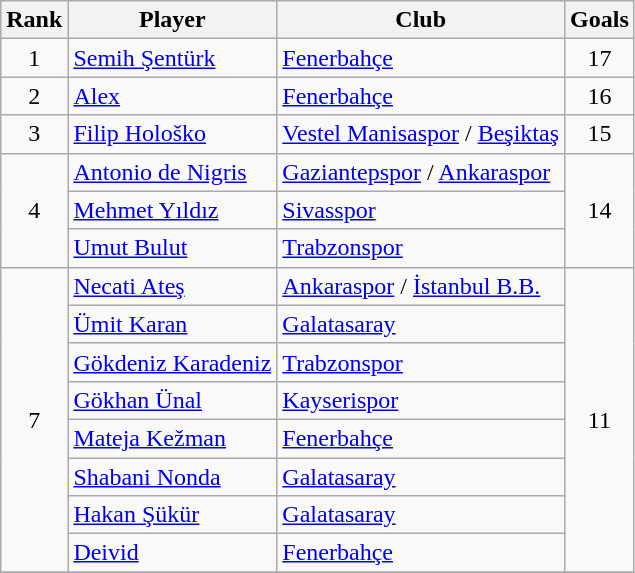<table class="wikitable" style="text-align: left;">
<tr>
<th>Rank</th>
<th>Player</th>
<th>Club</th>
<th>Goals</th>
</tr>
<tr>
<td align=center>1</td>
<td> <a href='#'>Semih Şentürk</a></td>
<td><a href='#'>Fenerbahçe</a></td>
<td align=center>17</td>
</tr>
<tr>
<td align=center>2</td>
<td> <a href='#'>Alex</a></td>
<td><a href='#'>Fenerbahçe</a></td>
<td align=center>16</td>
</tr>
<tr>
<td align=center>3</td>
<td> <a href='#'>Filip Hološko</a></td>
<td><a href='#'>Vestel Manisaspor</a> / <a href='#'>Beşiktaş</a></td>
<td align=center>15</td>
</tr>
<tr>
<td rowspan="3" align=center>4</td>
<td> <a href='#'>Antonio de Nigris</a></td>
<td><a href='#'>Gaziantepspor</a> / <a href='#'>Ankaraspor</a></td>
<td rowspan="3" align=center>14</td>
</tr>
<tr>
<td> <a href='#'>Mehmet Yıldız</a></td>
<td><a href='#'>Sivasspor</a></td>
</tr>
<tr>
<td> <a href='#'>Umut Bulut</a></td>
<td><a href='#'>Trabzonspor</a></td>
</tr>
<tr>
<td rowspan="8" align=center>7</td>
<td> <a href='#'>Necati Ateş</a></td>
<td><a href='#'>Ankaraspor</a> / <a href='#'>İstanbul B.B.</a></td>
<td rowspan="8" align=center>11</td>
</tr>
<tr>
<td> <a href='#'>Ümit Karan</a></td>
<td><a href='#'>Galatasaray</a></td>
</tr>
<tr>
<td> <a href='#'>Gökdeniz Karadeniz</a></td>
<td><a href='#'>Trabzonspor</a></td>
</tr>
<tr>
<td> <a href='#'>Gökhan Ünal</a></td>
<td><a href='#'>Kayserispor</a></td>
</tr>
<tr>
<td> <a href='#'>Mateja Kežman</a></td>
<td><a href='#'>Fenerbahçe</a></td>
</tr>
<tr>
<td> <a href='#'>Shabani Nonda</a></td>
<td><a href='#'>Galatasaray</a></td>
</tr>
<tr>
<td> <a href='#'>Hakan Şükür</a></td>
<td><a href='#'>Galatasaray</a></td>
</tr>
<tr>
<td> <a href='#'>Deivid</a></td>
<td><a href='#'>Fenerbahçe</a></td>
</tr>
<tr>
</tr>
</table>
